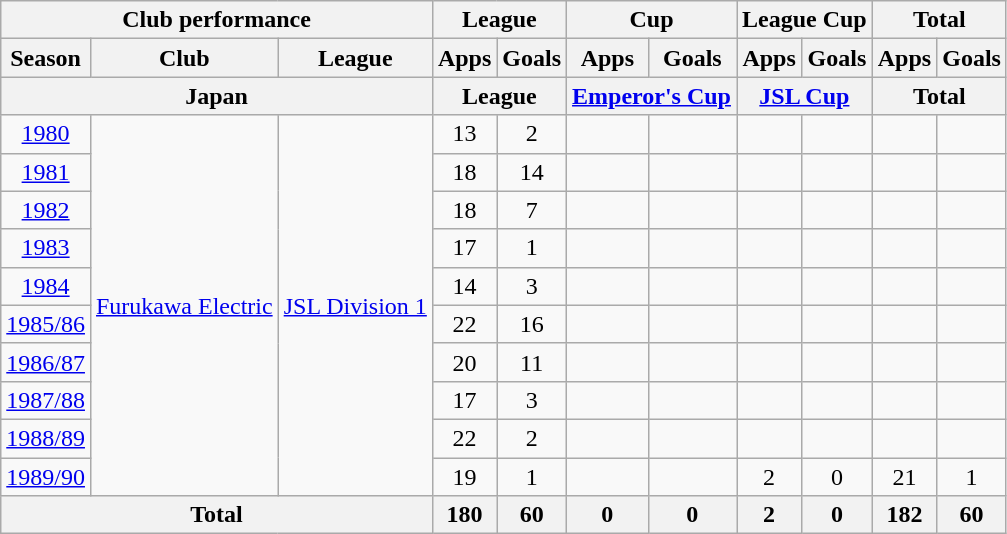<table class="wikitable" style="text-align:center;">
<tr>
<th colspan=3>Club performance</th>
<th colspan=2>League</th>
<th colspan=2>Cup</th>
<th colspan=2>League Cup</th>
<th colspan=2>Total</th>
</tr>
<tr>
<th>Season</th>
<th>Club</th>
<th>League</th>
<th>Apps</th>
<th>Goals</th>
<th>Apps</th>
<th>Goals</th>
<th>Apps</th>
<th>Goals</th>
<th>Apps</th>
<th>Goals</th>
</tr>
<tr>
<th colspan=3>Japan</th>
<th colspan=2>League</th>
<th colspan=2><a href='#'>Emperor's Cup</a></th>
<th colspan=2><a href='#'>JSL Cup</a></th>
<th colspan=2>Total</th>
</tr>
<tr>
<td><a href='#'>1980</a></td>
<td rowspan="10"><a href='#'>Furukawa Electric</a></td>
<td rowspan="10"><a href='#'>JSL Division 1</a></td>
<td>13</td>
<td>2</td>
<td></td>
<td></td>
<td></td>
<td></td>
<td></td>
<td></td>
</tr>
<tr>
<td><a href='#'>1981</a></td>
<td>18</td>
<td>14</td>
<td></td>
<td></td>
<td></td>
<td></td>
<td></td>
<td></td>
</tr>
<tr>
<td><a href='#'>1982</a></td>
<td>18</td>
<td>7</td>
<td></td>
<td></td>
<td></td>
<td></td>
<td></td>
<td></td>
</tr>
<tr>
<td><a href='#'>1983</a></td>
<td>17</td>
<td>1</td>
<td></td>
<td></td>
<td></td>
<td></td>
<td></td>
<td></td>
</tr>
<tr>
<td><a href='#'>1984</a></td>
<td>14</td>
<td>3</td>
<td></td>
<td></td>
<td></td>
<td></td>
<td></td>
<td></td>
</tr>
<tr>
<td><a href='#'>1985/86</a></td>
<td>22</td>
<td>16</td>
<td></td>
<td></td>
<td></td>
<td></td>
<td></td>
<td></td>
</tr>
<tr>
<td><a href='#'>1986/87</a></td>
<td>20</td>
<td>11</td>
<td></td>
<td></td>
<td></td>
<td></td>
<td></td>
<td></td>
</tr>
<tr>
<td><a href='#'>1987/88</a></td>
<td>17</td>
<td>3</td>
<td></td>
<td></td>
<td></td>
<td></td>
<td></td>
<td></td>
</tr>
<tr>
<td><a href='#'>1988/89</a></td>
<td>22</td>
<td>2</td>
<td></td>
<td></td>
<td></td>
<td></td>
<td></td>
<td></td>
</tr>
<tr>
<td><a href='#'>1989/90</a></td>
<td>19</td>
<td>1</td>
<td></td>
<td></td>
<td>2</td>
<td>0</td>
<td>21</td>
<td>1</td>
</tr>
<tr>
<th colspan=3>Total</th>
<th>180</th>
<th>60</th>
<th>0</th>
<th>0</th>
<th>2</th>
<th>0</th>
<th>182</th>
<th>60</th>
</tr>
</table>
